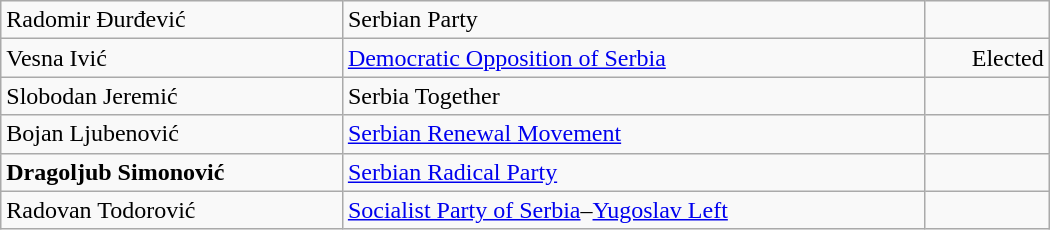<table style="width:700px;" class="wikitable">
<tr>
<td align="left">Radomir Đurđević</td>
<td align="left">Serbian Party</td>
<td align="right"></td>
</tr>
<tr>
<td align="left">Vesna Ivić</td>
<td align="left"><a href='#'>Democratic Opposition of Serbia</a></td>
<td align="right">Elected</td>
</tr>
<tr>
<td align="left">Slobodan Jeremić</td>
<td align="left">Serbia Together</td>
<td align="right"></td>
</tr>
<tr>
<td align="left">Bojan Ljubenović</td>
<td align="left"><a href='#'>Serbian Renewal Movement</a></td>
<td align="right"></td>
</tr>
<tr>
<td align="left"><strong>Dragoljub Simonović</strong></td>
<td align="left"><a href='#'>Serbian Radical Party</a></td>
<td align="right"></td>
</tr>
<tr>
<td align="left">Radovan Todorović</td>
<td align="left"><a href='#'>Socialist Party of Serbia</a>–<a href='#'>Yugoslav Left</a></td>
<td align="right"></td>
</tr>
</table>
